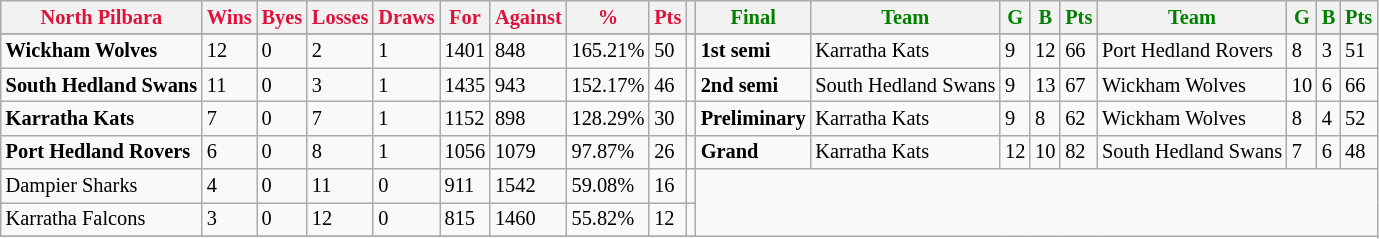<table style="font-size: 85%; text-align: left;" class="wikitable">
<tr>
<th style="color:crimson">North Pilbara</th>
<th style="color:crimson">Wins</th>
<th style="color:crimson">Byes</th>
<th style="color:crimson">Losses</th>
<th style="color:crimson">Draws</th>
<th style="color:crimson">For</th>
<th style="color:crimson">Against</th>
<th style="color:crimson">%</th>
<th style="color:crimson">Pts</th>
<th></th>
<th style="color:green">Final</th>
<th style="color:green">Team</th>
<th style="color:green">G</th>
<th style="color:green">B</th>
<th style="color:green">Pts</th>
<th style="color:green">Team</th>
<th style="color:green">G</th>
<th style="color:green">B</th>
<th style="color:green">Pts</th>
</tr>
<tr>
</tr>
<tr>
</tr>
<tr>
<td><strong>	Wickham Wolves	</strong></td>
<td>12</td>
<td>0</td>
<td>2</td>
<td>1</td>
<td>1401</td>
<td>848</td>
<td>165.21%</td>
<td>50</td>
<td></td>
<td><strong>1st semi</strong></td>
<td>Karratha Kats</td>
<td>9</td>
<td>12</td>
<td>66</td>
<td>Port Hedland Rovers</td>
<td>8</td>
<td>3</td>
<td>51</td>
</tr>
<tr>
<td><strong>	South Hedland Swans	</strong></td>
<td>11</td>
<td>0</td>
<td>3</td>
<td>1</td>
<td>1435</td>
<td>943</td>
<td>152.17%</td>
<td>46</td>
<td></td>
<td><strong>2nd semi</strong></td>
<td>South Hedland Swans</td>
<td>9</td>
<td>13</td>
<td>67</td>
<td>Wickham Wolves</td>
<td>10</td>
<td>6</td>
<td>66</td>
</tr>
<tr>
<td><strong>	Karratha Kats	</strong></td>
<td>7</td>
<td>0</td>
<td>7</td>
<td>1</td>
<td>1152</td>
<td>898</td>
<td>128.29%</td>
<td>30</td>
<td></td>
<td><strong>Preliminary</strong></td>
<td>Karratha Kats</td>
<td>9</td>
<td>8</td>
<td>62</td>
<td>Wickham Wolves</td>
<td>8</td>
<td>4</td>
<td>52</td>
</tr>
<tr>
<td><strong>	Port Hedland Rovers	</strong></td>
<td>6</td>
<td>0</td>
<td>8</td>
<td>1</td>
<td>1056</td>
<td>1079</td>
<td>97.87%</td>
<td>26</td>
<td></td>
<td><strong>Grand</strong></td>
<td>Karratha Kats</td>
<td>12</td>
<td>10</td>
<td>82</td>
<td>South Hedland Swans</td>
<td>7</td>
<td>6</td>
<td>48</td>
</tr>
<tr>
<td>Dampier Sharks</td>
<td>4</td>
<td>0</td>
<td>11</td>
<td>0</td>
<td>911</td>
<td>1542</td>
<td>59.08%</td>
<td>16</td>
<td></td>
</tr>
<tr>
<td>Karratha Falcons</td>
<td>3</td>
<td>0</td>
<td>12</td>
<td>0</td>
<td>815</td>
<td>1460</td>
<td>55.82%</td>
<td>12</td>
<td></td>
</tr>
<tr>
</tr>
</table>
